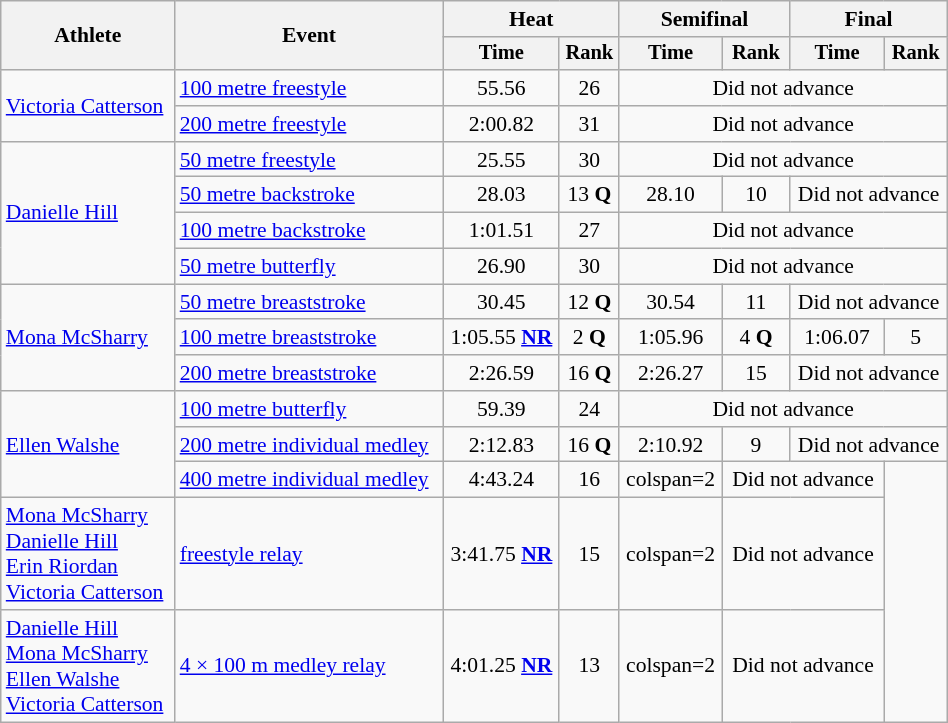<table class="wikitable" style="text-align:center; font-size:90%; width:50%;">
<tr>
<th rowspan="2">Athlete</th>
<th rowspan="2">Event</th>
<th colspan="2">Heat</th>
<th colspan="2">Semifinal</th>
<th colspan="2">Final</th>
</tr>
<tr style="font-size:95%">
<th>Time</th>
<th>Rank</th>
<th>Time</th>
<th>Rank</th>
<th>Time</th>
<th>Rank</th>
</tr>
<tr>
<td align=left rowspan=2><a href='#'>Victoria Catterson</a></td>
<td align=left><a href='#'>100 metre freestyle</a></td>
<td>55.56</td>
<td>26</td>
<td colspan=4>Did not advance</td>
</tr>
<tr>
<td align=left><a href='#'>200 metre freestyle</a></td>
<td>2:00.82</td>
<td>31</td>
<td colspan=4>Did not advance</td>
</tr>
<tr>
<td align=left rowspan=4><a href='#'>Danielle Hill</a></td>
<td align=left><a href='#'>50 metre freestyle</a></td>
<td>25.55</td>
<td>30</td>
<td colspan=4>Did not advance</td>
</tr>
<tr>
<td align=left><a href='#'>50 metre backstroke</a></td>
<td>28.03</td>
<td>13 <strong>Q</strong></td>
<td>28.10</td>
<td>10</td>
<td colspan=2>Did not advance</td>
</tr>
<tr>
<td align=left><a href='#'>100 metre backstroke</a></td>
<td>1:01.51</td>
<td>27</td>
<td colspan=4>Did not advance</td>
</tr>
<tr>
<td align=left><a href='#'>50 metre butterfly</a></td>
<td>26.90</td>
<td>30</td>
<td colspan=4>Did not advance</td>
</tr>
<tr>
<td align=left rowspan=3><a href='#'>Mona McSharry</a></td>
<td align=left><a href='#'>50 metre breaststroke</a></td>
<td>30.45</td>
<td>12 <strong>Q</strong></td>
<td>30.54</td>
<td>11</td>
<td colspan=2>Did not advance</td>
</tr>
<tr>
<td align=left><a href='#'>100 metre breaststroke</a></td>
<td>1:05.55 <strong><a href='#'>NR</a></strong></td>
<td>2 <strong>Q</strong></td>
<td>1:05.96</td>
<td>4 <strong>Q</strong></td>
<td>1:06.07</td>
<td>5</td>
</tr>
<tr>
<td align=left><a href='#'>200 metre breaststroke</a></td>
<td>2:26.59</td>
<td>16 <strong>Q</strong></td>
<td>2:26.27</td>
<td>15</td>
<td colspan=2>Did not advance</td>
</tr>
<tr>
<td align=left rowspan=3><a href='#'>Ellen Walshe</a></td>
<td align=left><a href='#'>100 metre butterfly</a></td>
<td>59.39</td>
<td>24</td>
<td colspan=4>Did not advance</td>
</tr>
<tr>
<td align=left><a href='#'>200 metre individual medley</a></td>
<td>2:12.83</td>
<td>16 <strong>Q</strong></td>
<td>2:10.92</td>
<td>9</td>
<td colspan=2>Did not advance</td>
</tr>
<tr>
<td align=left><a href='#'>400 metre individual medley</a></td>
<td>4:43.24</td>
<td>16</td>
<td>colspan=2 </td>
<td colspan=2>Did not advance</td>
</tr>
<tr align=center>
<td align=left><a href='#'>Mona McSharry</a> <br><a href='#'>Danielle Hill</a> <br><a href='#'>Erin Riordan</a> <br><a href='#'>Victoria Catterson</a></td>
<td align=left><a href='#'> freestyle relay</a></td>
<td>3:41.75 <strong><a href='#'>NR</a></strong></td>
<td>15</td>
<td>colspan=2 </td>
<td colspan=2>Did not advance</td>
</tr>
<tr>
<td align=left><a href='#'>Danielle Hill</a> <br><a href='#'>Mona McSharry</a><br><a href='#'>Ellen Walshe</a><br><a href='#'>Victoria Catterson</a></td>
<td align=left><a href='#'>4 × 100 m medley relay</a></td>
<td>4:01.25 <strong><a href='#'>NR</a></strong></td>
<td>13</td>
<td>colspan=2 </td>
<td colspan=2>Did not advance</td>
</tr>
</table>
